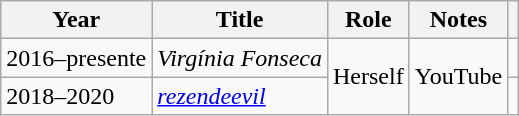<table class="wikitable">
<tr>
<th>Year</th>
<th>Title</th>
<th>Role</th>
<th>Notes</th>
<th></th>
</tr>
<tr>
<td>2016–presente</td>
<td><em>Virgínia Fonseca</em></td>
<td rowspan="2">Herself</td>
<td rowspan="2">YouTube</td>
<td></td>
</tr>
<tr>
<td>2018–2020</td>
<td><em><a href='#'>rezendeevil</a></em></td>
<td></td>
</tr>
</table>
